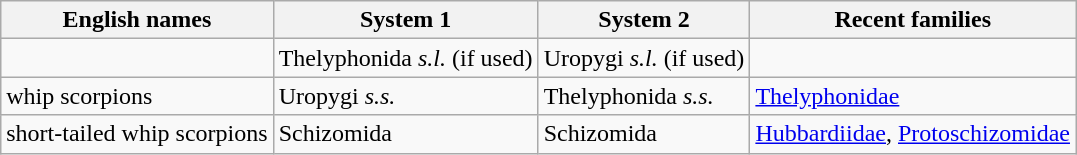<table class="wikitable">
<tr>
<th>English names</th>
<th>System 1</th>
<th>System 2</th>
<th>Recent families</th>
</tr>
<tr>
<td></td>
<td>Thelyphonida <em>s.l.</em> (if used)</td>
<td>Uropygi <em>s.l.</em> (if used)</td>
<td></td>
</tr>
<tr>
<td>whip scorpions</td>
<td>Uropygi <em>s.s.</em></td>
<td>Thelyphonida <em>s.s.</em></td>
<td><a href='#'>Thelyphonidae</a></td>
</tr>
<tr>
<td>short-tailed whip scorpions</td>
<td>Schizomida</td>
<td>Schizomida</td>
<td><a href='#'>Hubbardiidae</a>, <a href='#'>Protoschizomidae</a></td>
</tr>
</table>
